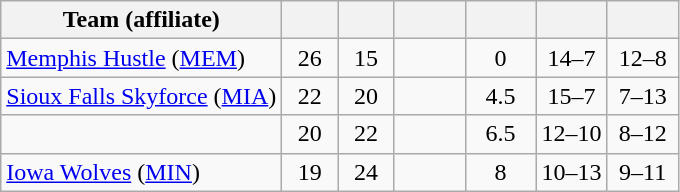<table class="wikitable" style="text-align:center">
<tr>
<th style="width:180px">Team (affiliate)</th>
<th style="width:30px"></th>
<th style="width:30px"></th>
<th style="width:40px"></th>
<th style="width:40px"></th>
<th style="width:40px"></th>
<th style="width:40px"></th>
</tr>
<tr>
<td align=left><a href='#'>Memphis Hustle</a> (<a href='#'>MEM</a>)</td>
<td>26</td>
<td>15</td>
<td></td>
<td>0</td>
<td>14–7</td>
<td>12–8</td>
</tr>
<tr>
<td align=left><a href='#'>Sioux Falls Skyforce</a> (<a href='#'>MIA</a>)</td>
<td>22</td>
<td>20</td>
<td></td>
<td>4.5</td>
<td>15–7</td>
<td>7–13</td>
</tr>
<tr>
<td align=left></td>
<td>20</td>
<td>22</td>
<td></td>
<td>6.5</td>
<td>12–10</td>
<td>8–12</td>
</tr>
<tr>
<td align=left><a href='#'>Iowa Wolves</a> (<a href='#'>MIN</a>)</td>
<td>19</td>
<td>24</td>
<td></td>
<td>8</td>
<td>10–13</td>
<td>9–11</td>
</tr>
</table>
